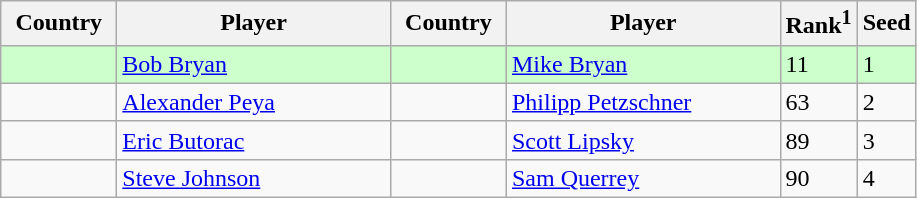<table class="sortable wikitable">
<tr>
<th width="70">Country</th>
<th width="175">Player</th>
<th width="70">Country</th>
<th width="175">Player</th>
<th>Rank<sup>1</sup></th>
<th>Seed</th>
</tr>
<tr style="background:#cfc;">
<td></td>
<td><a href='#'>Bob Bryan</a></td>
<td></td>
<td><a href='#'>Mike Bryan</a></td>
<td>11</td>
<td>1</td>
</tr>
<tr>
<td></td>
<td><a href='#'>Alexander Peya</a></td>
<td></td>
<td><a href='#'>Philipp Petzschner</a></td>
<td>63</td>
<td>2</td>
</tr>
<tr>
<td></td>
<td><a href='#'>Eric Butorac</a></td>
<td></td>
<td><a href='#'>Scott Lipsky</a></td>
<td>89</td>
<td>3</td>
</tr>
<tr>
<td></td>
<td><a href='#'>Steve Johnson</a></td>
<td></td>
<td><a href='#'>Sam Querrey</a></td>
<td>90</td>
<td>4</td>
</tr>
</table>
